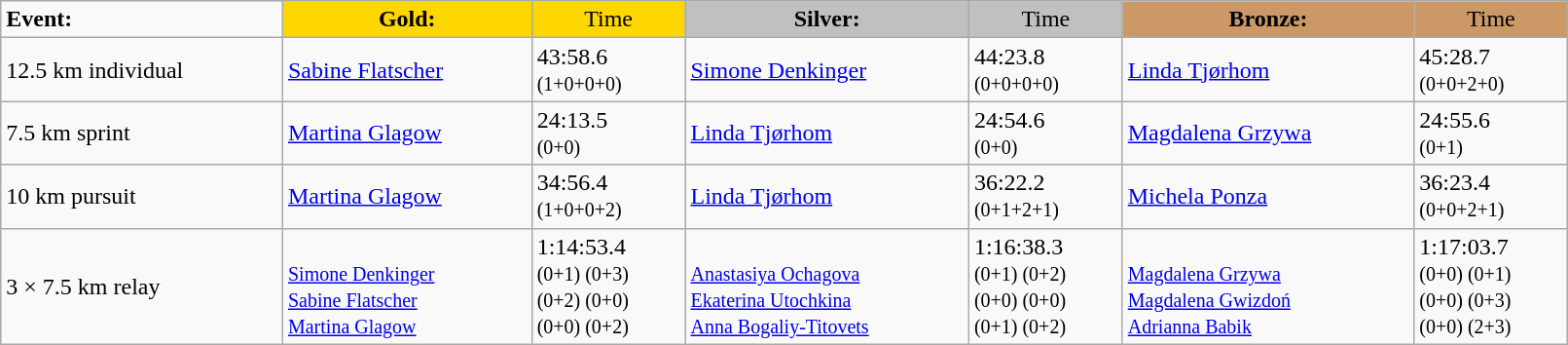<table class="wikitable" width=85%>
<tr>
<td><strong>Event:</strong></td>
<td style="text-align:center;background-color:gold;"><strong>Gold:</strong></td>
<td style="text-align:center;background-color:gold;">Time</td>
<td style="text-align:center;background-color:silver;"><strong>Silver:</strong></td>
<td style="text-align:center;background-color:silver;">Time</td>
<td style="text-align:center;background-color:#CC9966;"><strong>Bronze:</strong></td>
<td style="text-align:center;background-color:#CC9966;">Time</td>
</tr>
<tr>
<td>12.5 km individual<br><em></em></td>
<td><a href='#'>Sabine Flatscher</a> <br><small></small></td>
<td>43:58.6<br><small>(1+0+0+0)</small></td>
<td><a href='#'>Simone Denkinger</a><br><small></small></td>
<td>44:23.8<br><small>(0+0+0+0)</small></td>
<td><a href='#'>Linda Tjørhom</a><br><small></small></td>
<td>45:28.7<br><small>(0+0+2+0)</small></td>
</tr>
<tr>
<td>7.5 km sprint<br><em></em></td>
<td><a href='#'>Martina Glagow</a><br><small></small></td>
<td>24:13.5<br><small>(0+0)</small></td>
<td><a href='#'>Linda Tjørhom</a><br><small></small></td>
<td>24:54.6<br><small>(0+0)</small></td>
<td><a href='#'>Magdalena Grzywa</a><br><small></small></td>
<td>24:55.6<br><small>(0+1)</small></td>
</tr>
<tr>
<td>10 km pursuit<br><em></em></td>
<td><a href='#'>Martina Glagow</a><br><small></small></td>
<td>34:56.4	<br><small>(1+0+0+2)</small></td>
<td><a href='#'>Linda Tjørhom</a><br><small></small></td>
<td>36:22.2	<br><small>(0+1+2+1)</small></td>
<td><a href='#'>Michela Ponza</a><br><small></small></td>
<td>36:23.4<br><small>(0+0+2+1)</small></td>
</tr>
<tr>
<td>3 × 7.5 km relay<br><em></em></td>
<td>  <br><small><a href='#'>Simone Denkinger</a> <br> <a href='#'>Sabine Flatscher</a> <br> <a href='#'>Martina Glagow</a></small></td>
<td>1:14:53.4	<br><small>(0+1) (0+3)<br>(0+2) (0+0)<br>(0+0) (0+2) </small></td>
<td>  <br><small><a href='#'>Anastasiya Ochagova</a> <br> <a href='#'>Ekaterina Utochkina</a> <br> <a href='#'>Anna Bogaliy-Titovets</a></small></td>
<td>1:16:38.3	<br><small>(0+1) (0+2)<br>(0+0) (0+0)<br>(0+1) (0+2) </small></td>
<td>  <br><small><a href='#'>Magdalena Grzywa</a> <br> <a href='#'>Magdalena Gwizdoń</a> <br> <a href='#'>Adrianna Babik</a></small></td>
<td>1:17:03.7	<br><small>(0+0) (0+1)<br>(0+0) (0+3)<br>(0+0) (2+3) </small></td>
</tr>
</table>
